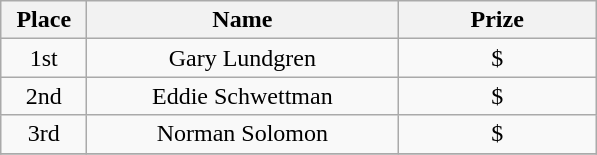<table class="wikitable">
<tr>
<th width="50">Place</th>
<th width="200">Name</th>
<th width="125">Prize</th>
</tr>
<tr>
<td align = "center">1st</td>
<td align = "center">Gary Lundgren</td>
<td align = "center">$</td>
</tr>
<tr>
<td align = "center">2nd</td>
<td align = "center">Eddie Schwettman</td>
<td align = "center">$</td>
</tr>
<tr>
<td align = "center">3rd</td>
<td align = "center">Norman Solomon</td>
<td align = "center">$</td>
</tr>
<tr>
</tr>
</table>
